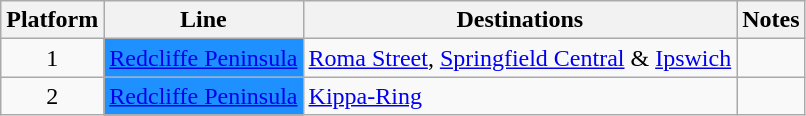<table class="wikitable" style="float: none; margin: 0.5em; ">
<tr>
<th>Platform</th>
<th>Line</th>
<th>Destinations</th>
<th>Notes</th>
</tr>
<tr>
<td style="text-align:center;">1</td>
<td style=background:#1e90ff><a href='#'><span>Redcliffe Peninsula</span></a></td>
<td><a href='#'>Roma Street</a>, <a href='#'>Springfield Central</a> & <a href='#'>Ipswich</a></td>
<td></td>
</tr>
<tr>
<td style="text-align:center;">2</td>
<td style=background:#1e90ff><a href='#'><span>Redcliffe Peninsula</span></a></td>
<td><a href='#'>Kippa-Ring</a></td>
<td></td>
</tr>
</table>
